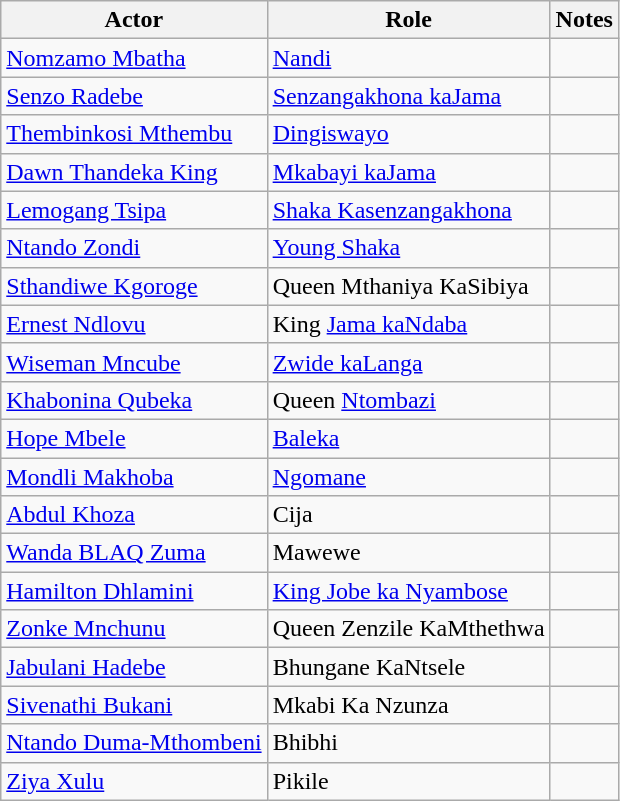<table class="wikitable">
<tr>
<th>Actor</th>
<th>Role</th>
<th>Notes</th>
</tr>
<tr>
<td><a href='#'>Nomzamo Mbatha</a></td>
<td><a href='#'>Nandi</a></td>
<td></td>
</tr>
<tr>
<td><a href='#'>Senzo Radebe</a></td>
<td><a href='#'>Senzangakhona kaJama</a></td>
<td></td>
</tr>
<tr>
<td><a href='#'>Thembinkosi Mthembu</a></td>
<td><a href='#'>Dingiswayo</a></td>
<td></td>
</tr>
<tr>
<td><a href='#'>Dawn Thandeka King</a></td>
<td><a href='#'>Mkabayi kaJama</a></td>
<td></td>
</tr>
<tr>
<td><a href='#'>Lemogang Tsipa</a></td>
<td><a href='#'>Shaka Kasenzangakhona</a></td>
<td></td>
</tr>
<tr>
<td><a href='#'>Ntando Zondi</a></td>
<td><a href='#'>Young Shaka</a></td>
<td></td>
</tr>
<tr>
<td><a href='#'>Sthandiwe Kgoroge</a></td>
<td>Queen Mthaniya KaSibiya</td>
<td></td>
</tr>
<tr>
<td><a href='#'>Ernest Ndlovu</a></td>
<td>King <a href='#'>Jama kaNdaba</a></td>
<td></td>
</tr>
<tr>
<td><a href='#'>Wiseman Mncube</a></td>
<td><a href='#'>Zwide kaLanga</a></td>
<td></td>
</tr>
<tr>
<td><a href='#'>Khabonina Qubeka</a></td>
<td>Queen <a href='#'>Ntombazi</a></td>
<td></td>
</tr>
<tr>
<td><a href='#'>Hope Mbele</a></td>
<td><a href='#'>Baleka</a></td>
<td></td>
</tr>
<tr>
<td><a href='#'>Mondli Makhoba</a></td>
<td><a href='#'>Ngomane</a></td>
<td></td>
</tr>
<tr>
<td><a href='#'>Abdul Khoza</a></td>
<td>Cija</td>
<td></td>
</tr>
<tr>
<td><a href='#'>Wanda BLAQ Zuma</a></td>
<td>Mawewe</td>
<td></td>
</tr>
<tr>
<td><a href='#'>Hamilton Dhlamini</a></td>
<td><a href='#'>King Jobe ka Nyambose</a></td>
<td></td>
</tr>
<tr>
<td><a href='#'>Zonke Mnchunu</a></td>
<td>Queen Zenzile KaMthethwa</td>
<td></td>
</tr>
<tr>
<td><a href='#'>Jabulani Hadebe</a></td>
<td>Bhungane KaNtsele</td>
<td></td>
</tr>
<tr>
<td><a href='#'>Sivenathi Bukani</a></td>
<td>Mkabi Ka Nzunza</td>
<td></td>
</tr>
<tr>
<td><a href='#'>Ntando Duma-Mthombeni</a></td>
<td>Bhibhi</td>
<td></td>
</tr>
<tr>
<td><a href='#'>Ziya Xulu</a></td>
<td>Pikile</td>
<td></td>
</tr>
</table>
